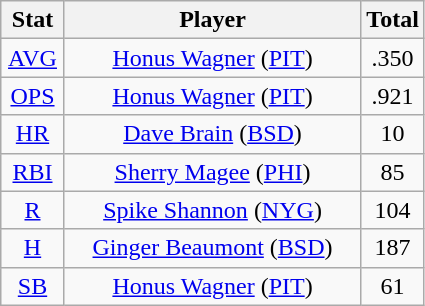<table class="wikitable" style="text-align:center;">
<tr>
<th style="width:15%;">Stat</th>
<th>Player</th>
<th style="width:15%;">Total</th>
</tr>
<tr>
<td><a href='#'>AVG</a></td>
<td><a href='#'>Honus Wagner</a> (<a href='#'>PIT</a>)</td>
<td>.350</td>
</tr>
<tr>
<td><a href='#'>OPS</a></td>
<td><a href='#'>Honus Wagner</a> (<a href='#'>PIT</a>)</td>
<td>.921</td>
</tr>
<tr>
<td><a href='#'>HR</a></td>
<td><a href='#'>Dave Brain</a> (<a href='#'>BSD</a>)</td>
<td>10</td>
</tr>
<tr>
<td><a href='#'>RBI</a></td>
<td><a href='#'>Sherry Magee</a> (<a href='#'>PHI</a>)</td>
<td>85</td>
</tr>
<tr>
<td><a href='#'>R</a></td>
<td><a href='#'>Spike Shannon</a> (<a href='#'>NYG</a>)</td>
<td>104</td>
</tr>
<tr>
<td><a href='#'>H</a></td>
<td><a href='#'>Ginger Beaumont</a> (<a href='#'>BSD</a>)</td>
<td>187</td>
</tr>
<tr>
<td><a href='#'>SB</a></td>
<td><a href='#'>Honus Wagner</a> (<a href='#'>PIT</a>)</td>
<td>61</td>
</tr>
</table>
